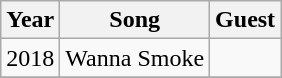<table class="wikitable" border="1">
<tr>
<th>Year</th>
<th>Song</th>
<th>Guest</th>
</tr>
<tr>
<td>2018</td>
<td>Wanna Smoke</td>
<td></td>
</tr>
<tr>
</tr>
</table>
